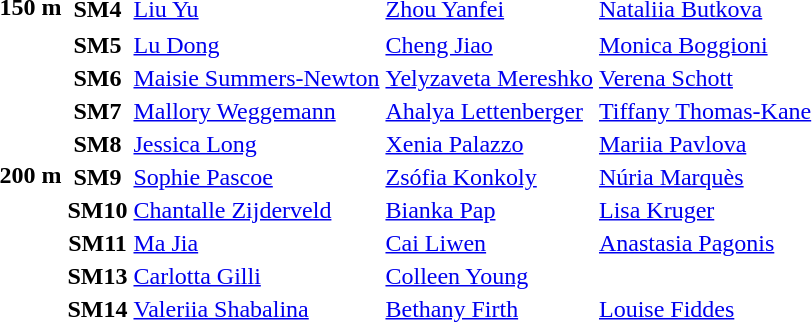<table>
<tr>
<th rowspan="2">150 m</th>
</tr>
<tr>
<th>SM4</th>
<td> <a href='#'>Liu Yu</a></td>
<td> <a href='#'>Zhou Yanfei</a></td>
<td> <a href='#'>Nataliia Butkova</a></td>
</tr>
<tr>
<th rowspan="10">200 m</th>
</tr>
<tr>
<th>SM5</th>
<td> <a href='#'>Lu Dong</a></td>
<td> <a href='#'>Cheng Jiao</a></td>
<td> <a href='#'>Monica Boggioni</a></td>
</tr>
<tr>
<th>SM6</th>
<td> <a href='#'>Maisie Summers-Newton</a></td>
<td> <a href='#'>Yelyzaveta Mereshko</a></td>
<td> <a href='#'>Verena Schott</a></td>
</tr>
<tr>
<th>SM7</th>
<td> <a href='#'>Mallory Weggemann</a></td>
<td> <a href='#'>Ahalya Lettenberger</a></td>
<td> <a href='#'>Tiffany Thomas-Kane</a></td>
</tr>
<tr>
<th>SM8</th>
<td> <a href='#'>Jessica Long</a></td>
<td> <a href='#'>Xenia Palazzo</a></td>
<td> <a href='#'>Mariia Pavlova</a></td>
</tr>
<tr>
<th>SM9</th>
<td> <a href='#'>Sophie Pascoe</a></td>
<td> <a href='#'>Zsófia Konkoly</a></td>
<td> <a href='#'>Núria Marquès</a></td>
</tr>
<tr>
<th>SM10</th>
<td> <a href='#'>Chantalle Zijderveld</a></td>
<td> <a href='#'>Bianka Pap</a></td>
<td> <a href='#'>Lisa Kruger</a></td>
</tr>
<tr>
<th>SM11</th>
<td> <a href='#'>Ma Jia</a></td>
<td> <a href='#'>Cai Liwen</a></td>
<td> <a href='#'>Anastasia Pagonis</a></td>
</tr>
<tr>
<th>SM13</th>
<td> <a href='#'>Carlotta Gilli</a></td>
<td> <a href='#'>Colleen Young</a></td>
<td></td>
</tr>
<tr>
<th>SM14</th>
<td> <a href='#'>Valeriia Shabalina</a></td>
<td> <a href='#'>Bethany Firth</a></td>
<td> <a href='#'>Louise Fiddes</a></td>
</tr>
</table>
